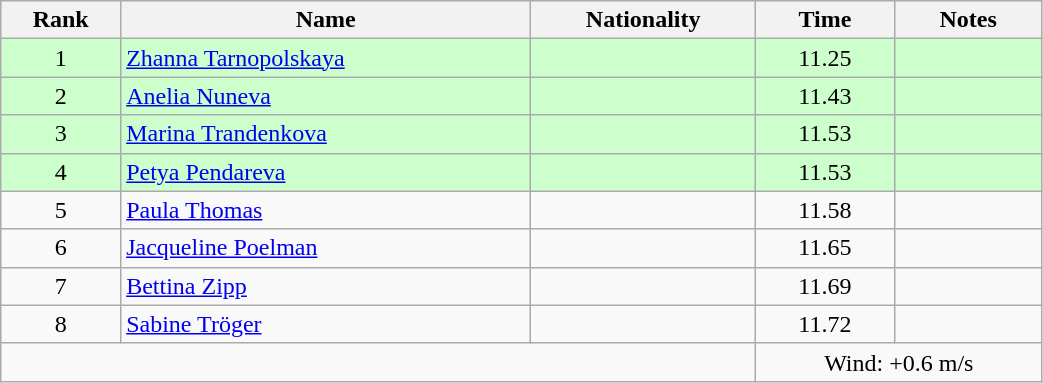<table class="wikitable sortable" style="text-align:center;width: 55%">
<tr>
<th>Rank</th>
<th>Name</th>
<th>Nationality</th>
<th>Time</th>
<th>Notes</th>
</tr>
<tr bgcolor=ccffcc>
<td>1</td>
<td align=left><a href='#'>Zhanna Tarnopolskaya</a></td>
<td align=left></td>
<td>11.25</td>
<td></td>
</tr>
<tr bgcolor=ccffcc>
<td>2</td>
<td align=left><a href='#'>Anelia Nuneva</a></td>
<td align=left></td>
<td>11.43</td>
<td></td>
</tr>
<tr bgcolor=ccffcc>
<td>3</td>
<td align=left><a href='#'>Marina Trandenkova</a></td>
<td align=left></td>
<td>11.53</td>
<td></td>
</tr>
<tr bgcolor=ccffcc>
<td>4</td>
<td align=left><a href='#'>Petya Pendareva</a></td>
<td align=left></td>
<td>11.53</td>
<td></td>
</tr>
<tr>
<td>5</td>
<td align=left><a href='#'>Paula Thomas</a></td>
<td align=left></td>
<td>11.58</td>
<td></td>
</tr>
<tr>
<td>6</td>
<td align=left><a href='#'>Jacqueline Poelman</a></td>
<td align=left></td>
<td>11.65</td>
<td></td>
</tr>
<tr>
<td>7</td>
<td align=left><a href='#'>Bettina Zipp</a></td>
<td align=left></td>
<td>11.69</td>
<td></td>
</tr>
<tr>
<td>8</td>
<td align=left><a href='#'>Sabine Tröger</a></td>
<td align=left></td>
<td>11.72</td>
<td></td>
</tr>
<tr>
<td colspan="3"></td>
<td colspan="2">Wind: +0.6 m/s</td>
</tr>
</table>
